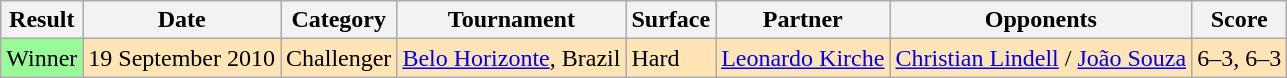<table class=wikitable>
<tr>
<th>Result</th>
<th>Date</th>
<th>Category</th>
<th>Tournament</th>
<th>Surface</th>
<th>Partner</th>
<th>Opponents</th>
<th>Score</th>
</tr>
<tr bgcolor=moccasin>
<td style="background:#98FB98">Winner</td>
<td>19 September 2010</td>
<td>Challenger</td>
<td><a href='#'>Belo Horizonte</a>, Brazil</td>
<td>Hard</td>
<td> <a href='#'>Leonardo Kirche</a></td>
<td> <a href='#'>Christian Lindell</a> /  <a href='#'>João Souza</a></td>
<td>6–3, 6–3</td>
</tr>
</table>
